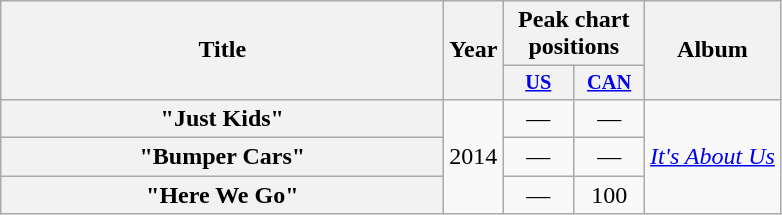<table class="wikitable plainrowheaders" style="text-align:center;">
<tr>
<th scope="col" rowspan="2" style="width:18em;">Title</th>
<th scope="col" rowspan="2">Year</th>
<th scope="col" colspan="2">Peak chart positions </th>
<th scope="col" rowspan="2">Album</th>
</tr>
<tr>
<th scope="col" style="width:3em;font-size:85%;"><a href='#'>US</a></th>
<th scope="col" style="width:3em;font-size:85%;"><a href='#'>CAN</a></th>
</tr>
<tr>
<th scope="row">"Just Kids"</th>
<td rowspan="3">2014</td>
<td>—</td>
<td>—</td>
<td rowspan="3"><em><a href='#'>It's About Us</a></em></td>
</tr>
<tr>
<th scope="row">"Bumper Cars"</th>
<td>—</td>
<td>—</td>
</tr>
<tr>
<th scope="row">"Here We Go"</th>
<td>—</td>
<td>100</td>
</tr>
</table>
